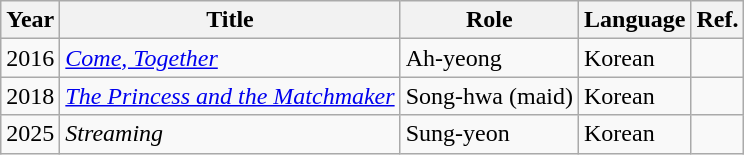<table class="wikitable">
<tr>
<th>Year</th>
<th>Title</th>
<th>Role</th>
<th>Language</th>
<th>Ref.</th>
</tr>
<tr>
<td>2016</td>
<td><em><a href='#'>Come, Together</a></em></td>
<td>Ah-yeong</td>
<td>Korean</td>
<td></td>
</tr>
<tr>
<td>2018</td>
<td><em><a href='#'>The Princess and the Matchmaker</a></em></td>
<td>Song-hwa (maid)</td>
<td>Korean</td>
<td></td>
</tr>
<tr>
<td>2025</td>
<td><em>Streaming</em></td>
<td>Sung-yeon</td>
<td>Korean</td>
<td></td>
</tr>
</table>
